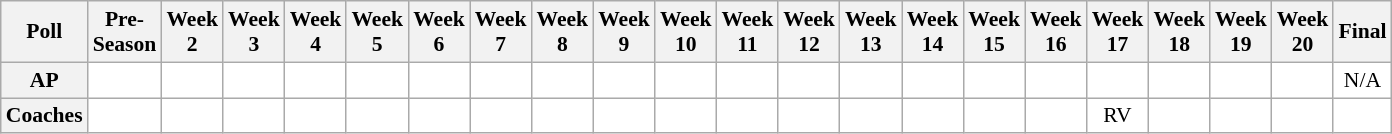<table class="wikitable" style="white-space:nowrap;font-size:90%">
<tr>
<th>Poll</th>
<th>Pre-<br>Season</th>
<th>Week<br>2</th>
<th>Week<br>3</th>
<th>Week<br>4</th>
<th>Week<br>5</th>
<th>Week<br>6</th>
<th>Week<br>7</th>
<th>Week<br>8</th>
<th>Week<br>9</th>
<th>Week<br>10</th>
<th>Week<br>11</th>
<th>Week<br>12</th>
<th>Week<br>13</th>
<th>Week<br>14</th>
<th>Week<br>15</th>
<th>Week<br>16</th>
<th>Week<br>17</th>
<th>Week<br>18</th>
<th>Week<br>19</th>
<th>Week<br>20</th>
<th>Final</th>
</tr>
<tr style="text-align:center;">
<th>AP</th>
<td style="background:#FFF;"></td>
<td style="background:#FFF;"></td>
<td style="background:#FFF;"></td>
<td style="background:#FFF;"></td>
<td style="background:#FFF;"></td>
<td style="background:#FFF;"></td>
<td style="background:#FFF;"></td>
<td style="background:#FFF;"></td>
<td style="background:#FFF;"></td>
<td style="background:#FFF;"></td>
<td style="background:#FFF;"></td>
<td style="background:#FFF;"></td>
<td style="background:#FFF;"></td>
<td style="background:#FFF;"></td>
<td style="background:#FFF;"></td>
<td style="background:#FFF;"></td>
<td style="background:#FFF;"></td>
<td style="background:#FFF;"></td>
<td style="background:#FFF;"></td>
<td style="background:#FFF;"></td>
<td style="background:#FFF;">N/A</td>
</tr>
<tr style="text-align:center;">
<th>Coaches</th>
<td style="background:#FFF;"></td>
<td style="background:#FFF;"></td>
<td style="background:#FFF;"></td>
<td style="background:#FFF;"></td>
<td style="background:#FFF;"></td>
<td style="background:#FFF;"></td>
<td style="background:#FFF;"></td>
<td style="background:#FFF;"></td>
<td style="background:#FFF;"></td>
<td style="background:#FFF;"></td>
<td style="background:#FFF;"></td>
<td style="background:#FFF;"></td>
<td style="background:#FFF;"></td>
<td style="background:#FFF;"></td>
<td style="background:#FFF;"></td>
<td style="background:#FFF;"></td>
<td style="background:#FFF;">RV</td>
<td style="background:#FFF;"></td>
<td style="background:#FFF;"></td>
<td style="background:#FFF;"></td>
<td style="background:#FFF;"></td>
</tr>
</table>
